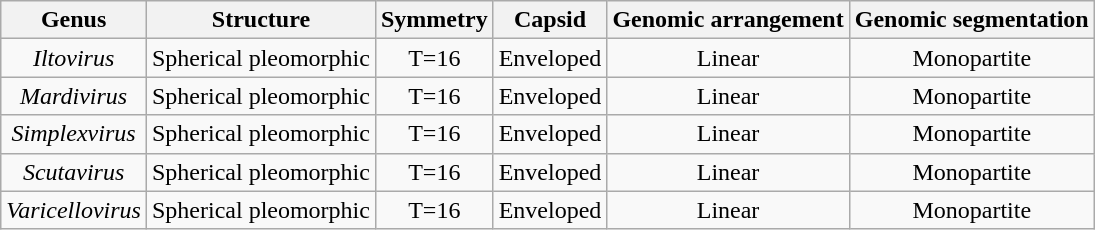<table class="wikitable sortable" style="text-align:center">
<tr>
<th>Genus</th>
<th>Structure</th>
<th>Symmetry</th>
<th>Capsid</th>
<th>Genomic arrangement</th>
<th>Genomic segmentation</th>
</tr>
<tr>
<td><em>Iltovirus</em></td>
<td>Spherical pleomorphic</td>
<td>T=16</td>
<td>Enveloped</td>
<td>Linear</td>
<td>Monopartite</td>
</tr>
<tr>
<td><em>Mardivirus</em></td>
<td>Spherical pleomorphic</td>
<td>T=16</td>
<td>Enveloped</td>
<td>Linear</td>
<td>Monopartite</td>
</tr>
<tr>
<td><em>Simplexvirus</em></td>
<td>Spherical pleomorphic</td>
<td>T=16</td>
<td>Enveloped</td>
<td>Linear</td>
<td>Monopartite</td>
</tr>
<tr>
<td><em>Scutavirus</em></td>
<td>Spherical pleomorphic</td>
<td>T=16</td>
<td>Enveloped</td>
<td>Linear</td>
<td>Monopartite</td>
</tr>
<tr>
<td><em>Varicellovirus</em></td>
<td>Spherical pleomorphic</td>
<td>T=16</td>
<td>Enveloped</td>
<td>Linear</td>
<td>Monopartite</td>
</tr>
</table>
